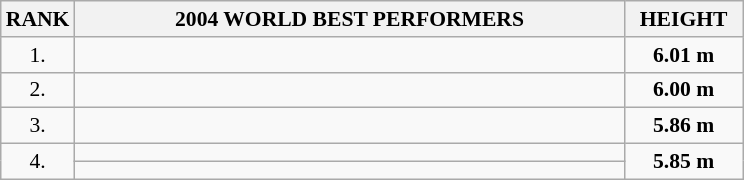<table class="wikitable" style="border-collapse: collapse; font-size: 90%;">
<tr>
<th>RANK</th>
<th align="center" style="width: 25em">2004 WORLD BEST PERFORMERS</th>
<th align="center" style="width: 5em">HEIGHT</th>
</tr>
<tr>
<td align="center">1.</td>
<td></td>
<td align="center"><strong>6.01 m</strong></td>
</tr>
<tr>
<td align="center">2.</td>
<td></td>
<td align="center"><strong>6.00 m</strong></td>
</tr>
<tr>
<td align="center">3.</td>
<td></td>
<td align="center"><strong>5.86 m</strong></td>
</tr>
<tr>
<td rowspan=2 align="center">4.</td>
<td></td>
<td rowspan=2 align="center"><strong>5.85 m</strong></td>
</tr>
<tr>
<td></td>
</tr>
</table>
